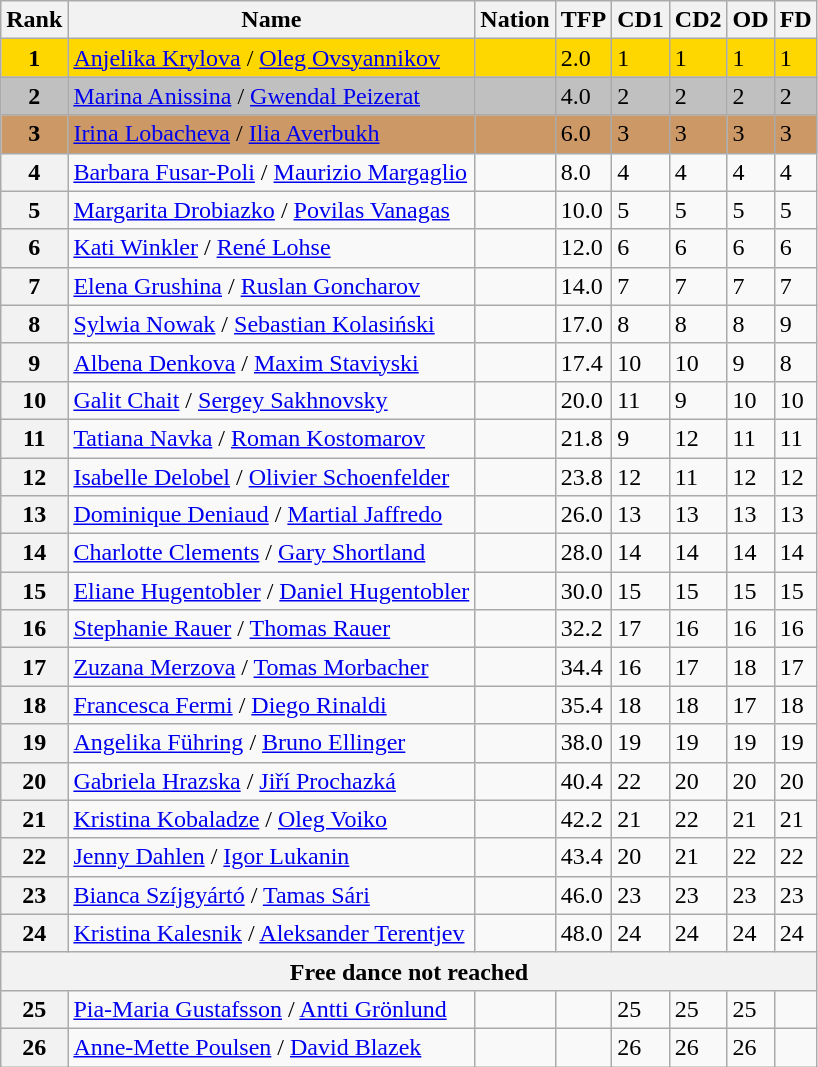<table class="wikitable">
<tr>
<th>Rank</th>
<th>Name</th>
<th>Nation</th>
<th>TFP</th>
<th>CD1</th>
<th>CD2</th>
<th>OD</th>
<th>FD</th>
</tr>
<tr bgcolor="gold">
<td align="center"><strong>1</strong></td>
<td><a href='#'>Anjelika Krylova</a> / <a href='#'>Oleg Ovsyannikov</a></td>
<td></td>
<td>2.0</td>
<td>1</td>
<td>1</td>
<td>1</td>
<td>1</td>
</tr>
<tr bgcolor="silver">
<td align="center"><strong>2</strong></td>
<td><a href='#'>Marina Anissina</a> / <a href='#'>Gwendal Peizerat</a></td>
<td></td>
<td>4.0</td>
<td>2</td>
<td>2</td>
<td>2</td>
<td>2</td>
</tr>
<tr bgcolor="cc9966">
<td align="center"><strong>3</strong></td>
<td><a href='#'>Irina Lobacheva</a> / <a href='#'>Ilia Averbukh</a></td>
<td></td>
<td>6.0</td>
<td>3</td>
<td>3</td>
<td>3</td>
<td>3</td>
</tr>
<tr>
<th>4</th>
<td><a href='#'>Barbara Fusar-Poli</a> / <a href='#'>Maurizio Margaglio</a></td>
<td></td>
<td>8.0</td>
<td>4</td>
<td>4</td>
<td>4</td>
<td>4</td>
</tr>
<tr>
<th>5</th>
<td><a href='#'>Margarita Drobiazko</a> / <a href='#'>Povilas Vanagas</a></td>
<td></td>
<td>10.0</td>
<td>5</td>
<td>5</td>
<td>5</td>
<td>5</td>
</tr>
<tr>
<th>6</th>
<td><a href='#'>Kati Winkler</a> / <a href='#'>René Lohse</a></td>
<td></td>
<td>12.0</td>
<td>6</td>
<td>6</td>
<td>6</td>
<td>6</td>
</tr>
<tr>
<th>7</th>
<td><a href='#'>Elena Grushina</a> / <a href='#'>Ruslan Goncharov</a></td>
<td></td>
<td>14.0</td>
<td>7</td>
<td>7</td>
<td>7</td>
<td>7</td>
</tr>
<tr>
<th>8</th>
<td><a href='#'>Sylwia Nowak</a> / <a href='#'>Sebastian Kolasiński</a></td>
<td></td>
<td>17.0</td>
<td>8</td>
<td>8</td>
<td>8</td>
<td>9</td>
</tr>
<tr>
<th>9</th>
<td><a href='#'>Albena Denkova</a> / <a href='#'>Maxim Staviyski</a></td>
<td></td>
<td>17.4</td>
<td>10</td>
<td>10</td>
<td>9</td>
<td>8</td>
</tr>
<tr>
<th>10</th>
<td><a href='#'>Galit Chait</a> / <a href='#'>Sergey Sakhnovsky</a></td>
<td></td>
<td>20.0</td>
<td>11</td>
<td>9</td>
<td>10</td>
<td>10</td>
</tr>
<tr>
<th>11</th>
<td><a href='#'>Tatiana Navka</a> / <a href='#'>Roman Kostomarov</a></td>
<td></td>
<td>21.8</td>
<td>9</td>
<td>12</td>
<td>11</td>
<td>11</td>
</tr>
<tr>
<th>12</th>
<td><a href='#'>Isabelle Delobel</a> / <a href='#'>Olivier Schoenfelder</a></td>
<td></td>
<td>23.8</td>
<td>12</td>
<td>11</td>
<td>12</td>
<td>12</td>
</tr>
<tr>
<th>13</th>
<td><a href='#'>Dominique Deniaud</a> / <a href='#'>Martial Jaffredo</a></td>
<td></td>
<td>26.0</td>
<td>13</td>
<td>13</td>
<td>13</td>
<td>13</td>
</tr>
<tr>
<th>14</th>
<td><a href='#'>Charlotte Clements</a> / <a href='#'>Gary Shortland</a></td>
<td></td>
<td>28.0</td>
<td>14</td>
<td>14</td>
<td>14</td>
<td>14</td>
</tr>
<tr>
<th>15</th>
<td><a href='#'>Eliane Hugentobler</a> / <a href='#'>Daniel Hugentobler</a></td>
<td></td>
<td>30.0</td>
<td>15</td>
<td>15</td>
<td>15</td>
<td>15</td>
</tr>
<tr>
<th>16</th>
<td><a href='#'>Stephanie Rauer</a> / <a href='#'>Thomas Rauer</a></td>
<td></td>
<td>32.2</td>
<td>17</td>
<td>16</td>
<td>16</td>
<td>16</td>
</tr>
<tr>
<th>17</th>
<td><a href='#'>Zuzana Merzova</a> / <a href='#'>Tomas Morbacher</a></td>
<td></td>
<td>34.4</td>
<td>16</td>
<td>17</td>
<td>18</td>
<td>17</td>
</tr>
<tr>
<th>18</th>
<td><a href='#'>Francesca Fermi</a> / <a href='#'>Diego Rinaldi</a></td>
<td></td>
<td>35.4</td>
<td>18</td>
<td>18</td>
<td>17</td>
<td>18</td>
</tr>
<tr>
<th>19</th>
<td><a href='#'>Angelika Führing</a> / <a href='#'>Bruno Ellinger</a></td>
<td></td>
<td>38.0</td>
<td>19</td>
<td>19</td>
<td>19</td>
<td>19</td>
</tr>
<tr>
<th>20</th>
<td><a href='#'>Gabriela Hrazska</a> / <a href='#'>Jiří Prochazká</a></td>
<td></td>
<td>40.4</td>
<td>22</td>
<td>20</td>
<td>20</td>
<td>20</td>
</tr>
<tr>
<th>21</th>
<td><a href='#'>Kristina Kobaladze</a> / <a href='#'>Oleg Voiko</a></td>
<td></td>
<td>42.2</td>
<td>21</td>
<td>22</td>
<td>21</td>
<td>21</td>
</tr>
<tr>
<th>22</th>
<td><a href='#'>Jenny Dahlen</a> / <a href='#'>Igor Lukanin</a></td>
<td></td>
<td>43.4</td>
<td>20</td>
<td>21</td>
<td>22</td>
<td>22</td>
</tr>
<tr>
<th>23</th>
<td><a href='#'>Bianca Szíjgyártó</a> / <a href='#'>Tamas Sári</a></td>
<td></td>
<td>46.0</td>
<td>23</td>
<td>23</td>
<td>23</td>
<td>23</td>
</tr>
<tr>
<th>24</th>
<td><a href='#'>Kristina Kalesnik</a> / <a href='#'>Aleksander Terentjev</a></td>
<td></td>
<td>48.0</td>
<td>24</td>
<td>24</td>
<td>24</td>
<td>24</td>
</tr>
<tr>
<th colspan=8>Free dance not reached</th>
</tr>
<tr>
<th>25</th>
<td><a href='#'>Pia-Maria Gustafsson</a> / <a href='#'>Antti Grönlund</a></td>
<td></td>
<td></td>
<td>25</td>
<td>25</td>
<td>25</td>
<td></td>
</tr>
<tr>
<th>26</th>
<td><a href='#'>Anne-Mette Poulsen</a> / <a href='#'>David Blazek</a></td>
<td></td>
<td></td>
<td>26</td>
<td>26</td>
<td>26</td>
<td></td>
</tr>
</table>
